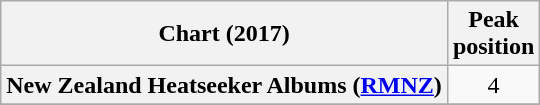<table class="wikitable sortable plainrowheaders" style="text-align:center">
<tr>
<th scope="col">Chart (2017)</th>
<th scope="col">Peak<br> position</th>
</tr>
<tr>
<th scope="row">New Zealand Heatseeker Albums (<a href='#'>RMNZ</a>)</th>
<td>4</td>
</tr>
<tr>
</tr>
<tr>
</tr>
</table>
